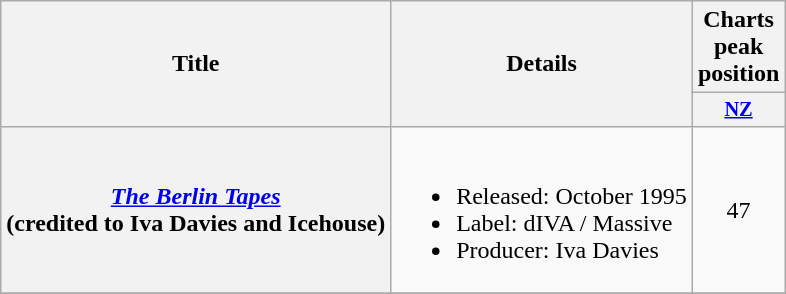<table class="wikitable plainrowheaders">
<tr>
<th scope="col" rowspan="2">Title</th>
<th scope="col" rowspan="2">Details</th>
<th scope="col" rowspan="1">Charts peak position</th>
</tr>
<tr>
<th style="width:3em;font-size:85%"><a href='#'>NZ</a><br></th>
</tr>
<tr>
<th scope="row"><em><a href='#'>The Berlin Tapes</a></em> <br> (credited to Iva Davies and Icehouse)</th>
<td><br><ul><li>Released: October 1995</li><li>Label: dIVA / Massive</li><li>Producer: Iva Davies</li></ul></td>
<td style="text-align:center;">47</td>
</tr>
<tr>
</tr>
</table>
